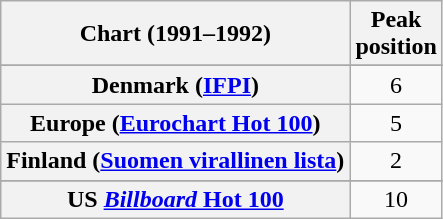<table class="wikitable sortable plainrowheaders" style="text-align:center">
<tr>
<th>Chart (1991–1992)</th>
<th>Peak<br>position</th>
</tr>
<tr>
</tr>
<tr>
</tr>
<tr>
</tr>
<tr>
</tr>
<tr>
<th scope="row">Denmark (<a href='#'>IFPI</a>)</th>
<td>6</td>
</tr>
<tr>
<th scope="row">Europe (<a href='#'>Eurochart Hot 100</a>)</th>
<td>5</td>
</tr>
<tr>
<th scope="row">Finland (<a href='#'>Suomen virallinen lista</a>)</th>
<td>2</td>
</tr>
<tr>
</tr>
<tr>
</tr>
<tr>
</tr>
<tr>
</tr>
<tr>
</tr>
<tr>
</tr>
<tr>
</tr>
<tr>
</tr>
<tr>
<th scope="row">US <a href='#'><em>Billboard</em> Hot 100</a></th>
<td>10</td>
</tr>
</table>
